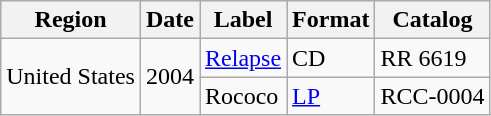<table class="wikitable">
<tr>
<th>Region</th>
<th>Date</th>
<th>Label</th>
<th>Format</th>
<th>Catalog</th>
</tr>
<tr>
<td rowspan="2">United States</td>
<td rowspan="2">2004</td>
<td><a href='#'>Relapse</a></td>
<td>CD</td>
<td>RR 6619</td>
</tr>
<tr>
<td>Rococo</td>
<td><a href='#'>LP</a></td>
<td>RCC-0004</td>
</tr>
</table>
